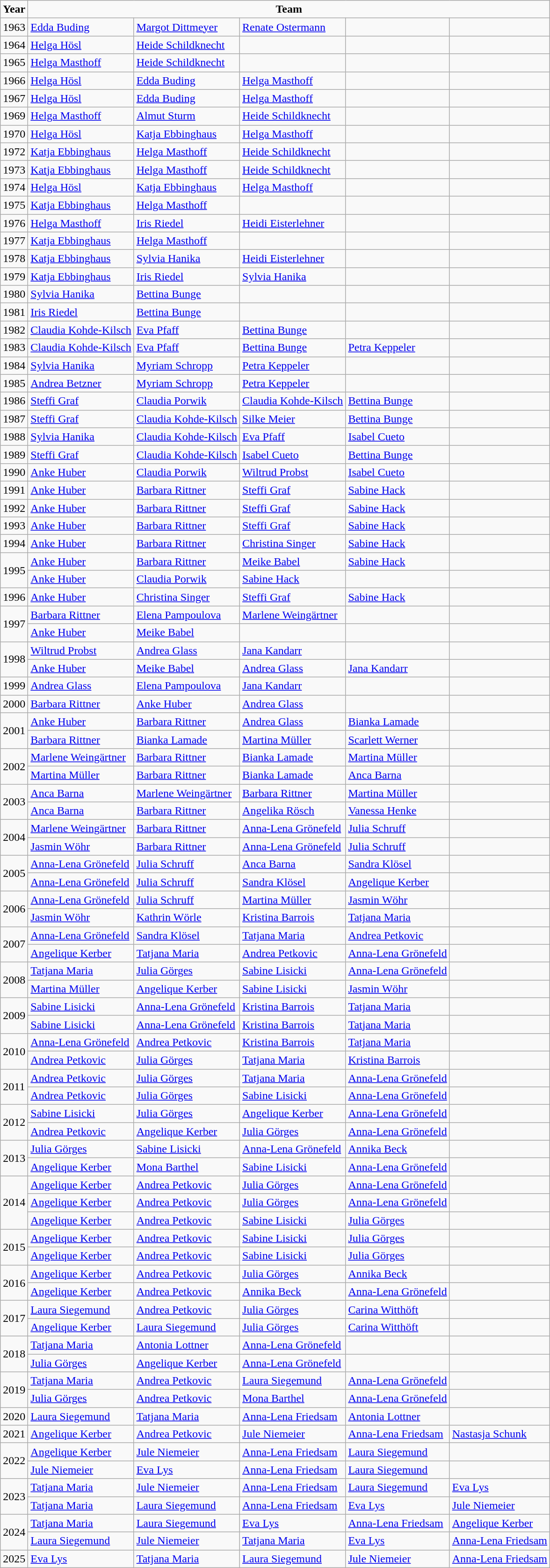<table class="wikitable sortable nowrap">
<tr>
<td><strong>Year</strong></td>
<td colspan="5" align="center"><strong>Team</strong></td>
</tr>
<tr>
<td>1963</td>
<td><a href='#'>Edda Buding</a></td>
<td><a href='#'>Margot Dittmeyer</a></td>
<td><a href='#'>Renate Ostermann</a></td>
<td></td>
<td></td>
</tr>
<tr>
<td>1964</td>
<td><a href='#'>Helga Hösl</a></td>
<td><a href='#'>Heide Schildknecht</a></td>
<td></td>
<td></td>
<td></td>
</tr>
<tr>
<td>1965</td>
<td><a href='#'>Helga Masthoff</a></td>
<td><a href='#'>Heide Schildknecht</a></td>
<td></td>
<td></td>
<td></td>
</tr>
<tr>
<td>1966</td>
<td><a href='#'>Helga Hösl</a></td>
<td><a href='#'>Edda Buding</a></td>
<td><a href='#'>Helga Masthoff</a></td>
<td></td>
<td></td>
</tr>
<tr>
<td>1967</td>
<td><a href='#'>Helga Hösl</a></td>
<td><a href='#'>Edda Buding</a></td>
<td><a href='#'>Helga Masthoff</a></td>
<td></td>
<td></td>
</tr>
<tr>
<td>1969</td>
<td><a href='#'>Helga Masthoff</a></td>
<td><a href='#'>Almut Sturm</a></td>
<td><a href='#'>Heide Schildknecht</a></td>
<td></td>
<td></td>
</tr>
<tr>
<td>1970</td>
<td><a href='#'>Helga Hösl</a></td>
<td><a href='#'>Katja Ebbinghaus</a></td>
<td><a href='#'>Helga Masthoff</a></td>
<td></td>
<td></td>
</tr>
<tr>
<td>1972</td>
<td><a href='#'>Katja Ebbinghaus</a></td>
<td><a href='#'>Helga Masthoff</a></td>
<td><a href='#'>Heide Schildknecht</a></td>
<td></td>
<td></td>
</tr>
<tr>
<td>1973</td>
<td><a href='#'>Katja Ebbinghaus</a></td>
<td><a href='#'>Helga Masthoff</a></td>
<td><a href='#'>Heide Schildknecht</a></td>
<td></td>
<td></td>
</tr>
<tr>
<td>1974</td>
<td><a href='#'>Helga Hösl</a></td>
<td><a href='#'>Katja Ebbinghaus</a></td>
<td><a href='#'>Helga Masthoff</a></td>
<td></td>
<td></td>
</tr>
<tr>
<td>1975</td>
<td><a href='#'>Katja Ebbinghaus</a></td>
<td><a href='#'>Helga Masthoff</a></td>
<td></td>
<td></td>
<td></td>
</tr>
<tr>
<td>1976</td>
<td><a href='#'>Helga Masthoff</a></td>
<td><a href='#'>Iris Riedel</a></td>
<td><a href='#'>Heidi Eisterlehner</a></td>
<td></td>
<td></td>
</tr>
<tr>
<td>1977</td>
<td><a href='#'>Katja Ebbinghaus</a></td>
<td><a href='#'>Helga Masthoff</a></td>
<td></td>
<td></td>
<td></td>
</tr>
<tr>
<td>1978</td>
<td><a href='#'>Katja Ebbinghaus</a></td>
<td><a href='#'>Sylvia Hanika</a></td>
<td><a href='#'>Heidi Eisterlehner</a></td>
<td></td>
<td></td>
</tr>
<tr>
<td>1979</td>
<td><a href='#'>Katja Ebbinghaus</a></td>
<td><a href='#'>Iris Riedel</a></td>
<td><a href='#'>Sylvia Hanika</a></td>
<td></td>
<td></td>
</tr>
<tr>
<td>1980</td>
<td><a href='#'>Sylvia Hanika</a></td>
<td><a href='#'>Bettina Bunge</a></td>
<td></td>
<td></td>
<td></td>
</tr>
<tr>
<td>1981</td>
<td><a href='#'>Iris Riedel</a></td>
<td><a href='#'>Bettina Bunge</a></td>
<td></td>
<td></td>
<td></td>
</tr>
<tr>
<td>1982</td>
<td><a href='#'>Claudia Kohde-Kilsch</a></td>
<td><a href='#'>Eva Pfaff</a></td>
<td><a href='#'>Bettina Bunge</a></td>
<td></td>
<td></td>
</tr>
<tr>
<td>1983</td>
<td><a href='#'>Claudia Kohde-Kilsch</a></td>
<td><a href='#'>Eva Pfaff</a></td>
<td><a href='#'>Bettina Bunge</a></td>
<td><a href='#'>Petra Keppeler</a></td>
<td></td>
</tr>
<tr>
<td>1984</td>
<td><a href='#'>Sylvia Hanika</a></td>
<td><a href='#'>Myriam Schropp</a></td>
<td><a href='#'>Petra Keppeler</a></td>
<td></td>
<td></td>
</tr>
<tr>
<td>1985</td>
<td><a href='#'>Andrea Betzner</a></td>
<td><a href='#'>Myriam Schropp</a></td>
<td><a href='#'>Petra Keppeler</a></td>
<td></td>
<td></td>
</tr>
<tr>
<td>1986</td>
<td><a href='#'>Steffi Graf</a></td>
<td><a href='#'>Claudia Porwik</a></td>
<td><a href='#'>Claudia Kohde-Kilsch</a></td>
<td><a href='#'>Bettina Bunge</a></td>
<td></td>
</tr>
<tr>
<td>1987</td>
<td><a href='#'>Steffi Graf</a></td>
<td><a href='#'>Claudia Kohde-Kilsch</a></td>
<td><a href='#'>Silke Meier</a></td>
<td><a href='#'>Bettina Bunge</a></td>
<td></td>
</tr>
<tr>
<td>1988</td>
<td><a href='#'>Sylvia Hanika</a></td>
<td><a href='#'>Claudia Kohde-Kilsch</a></td>
<td><a href='#'>Eva Pfaff</a></td>
<td><a href='#'>Isabel Cueto</a></td>
<td></td>
</tr>
<tr>
<td>1989</td>
<td><a href='#'>Steffi Graf</a></td>
<td><a href='#'>Claudia Kohde-Kilsch</a></td>
<td><a href='#'>Isabel Cueto</a></td>
<td><a href='#'>Bettina Bunge</a></td>
<td></td>
</tr>
<tr>
<td>1990</td>
<td><a href='#'>Anke Huber</a></td>
<td><a href='#'>Claudia Porwik</a></td>
<td><a href='#'>Wiltrud Probst</a></td>
<td><a href='#'>Isabel Cueto</a></td>
<td></td>
</tr>
<tr>
<td>1991</td>
<td><a href='#'>Anke Huber</a></td>
<td><a href='#'>Barbara Rittner</a></td>
<td><a href='#'>Steffi Graf</a></td>
<td><a href='#'>Sabine Hack</a></td>
<td></td>
</tr>
<tr>
<td>1992</td>
<td><a href='#'>Anke Huber</a></td>
<td><a href='#'>Barbara Rittner</a></td>
<td><a href='#'>Steffi Graf</a></td>
<td><a href='#'>Sabine Hack</a></td>
<td></td>
</tr>
<tr>
<td>1993</td>
<td><a href='#'>Anke Huber</a></td>
<td><a href='#'>Barbara Rittner</a></td>
<td><a href='#'>Steffi Graf</a></td>
<td><a href='#'>Sabine Hack</a></td>
<td></td>
</tr>
<tr>
<td>1994</td>
<td><a href='#'>Anke Huber</a></td>
<td><a href='#'>Barbara Rittner</a></td>
<td><a href='#'>Christina Singer</a></td>
<td><a href='#'>Sabine Hack</a></td>
<td></td>
</tr>
<tr>
<td rowspan="2">1995</td>
<td><a href='#'>Anke Huber</a></td>
<td><a href='#'>Barbara Rittner</a></td>
<td><a href='#'>Meike Babel</a></td>
<td><a href='#'>Sabine Hack</a></td>
<td></td>
</tr>
<tr>
<td><a href='#'>Anke Huber</a></td>
<td><a href='#'>Claudia Porwik</a></td>
<td><a href='#'>Sabine Hack</a></td>
<td></td>
<td></td>
</tr>
<tr>
<td>1996</td>
<td><a href='#'>Anke Huber</a></td>
<td><a href='#'>Christina Singer</a></td>
<td><a href='#'>Steffi Graf</a></td>
<td><a href='#'>Sabine Hack</a></td>
<td></td>
</tr>
<tr>
<td rowspan="2">1997</td>
<td><a href='#'>Barbara Rittner</a></td>
<td><a href='#'>Elena Pampoulova</a></td>
<td><a href='#'>Marlene Weingärtner</a></td>
<td></td>
<td></td>
</tr>
<tr>
<td><a href='#'>Anke Huber</a></td>
<td><a href='#'>Meike Babel</a></td>
<td></td>
<td></td>
<td></td>
</tr>
<tr>
<td rowspan="2">1998</td>
<td><a href='#'>Wiltrud Probst</a></td>
<td><a href='#'>Andrea Glass</a></td>
<td><a href='#'>Jana Kandarr</a></td>
<td></td>
<td></td>
</tr>
<tr>
<td><a href='#'>Anke Huber</a></td>
<td><a href='#'>Meike Babel</a></td>
<td><a href='#'>Andrea Glass</a></td>
<td><a href='#'>Jana Kandarr</a></td>
<td></td>
</tr>
<tr>
<td>1999</td>
<td><a href='#'>Andrea Glass</a></td>
<td><a href='#'>Elena Pampoulova</a></td>
<td><a href='#'>Jana Kandarr</a></td>
<td></td>
<td></td>
</tr>
<tr>
<td>2000</td>
<td><a href='#'>Barbara Rittner</a></td>
<td><a href='#'>Anke Huber</a></td>
<td><a href='#'>Andrea Glass</a></td>
<td></td>
<td></td>
</tr>
<tr>
<td rowspan="2">2001</td>
<td><a href='#'>Anke Huber</a></td>
<td><a href='#'>Barbara Rittner</a></td>
<td><a href='#'>Andrea Glass</a></td>
<td><a href='#'>Bianka Lamade</a></td>
<td></td>
</tr>
<tr>
<td><a href='#'>Barbara Rittner</a></td>
<td><a href='#'>Bianka Lamade</a></td>
<td><a href='#'>Martina Müller</a></td>
<td><a href='#'>Scarlett Werner</a></td>
<td></td>
</tr>
<tr>
<td rowspan="2">2002</td>
<td><a href='#'>Marlene Weingärtner</a></td>
<td><a href='#'>Barbara Rittner</a></td>
<td><a href='#'>Bianka Lamade</a></td>
<td><a href='#'>Martina Müller</a></td>
<td></td>
</tr>
<tr>
<td><a href='#'>Martina Müller</a></td>
<td><a href='#'>Barbara Rittner</a></td>
<td><a href='#'>Bianka Lamade</a></td>
<td><a href='#'>Anca Barna</a></td>
<td></td>
</tr>
<tr>
<td rowspan="2">2003</td>
<td><a href='#'>Anca Barna</a></td>
<td><a href='#'>Marlene Weingärtner</a></td>
<td><a href='#'>Barbara Rittner</a></td>
<td><a href='#'>Martina Müller</a></td>
<td></td>
</tr>
<tr>
<td><a href='#'>Anca Barna</a></td>
<td><a href='#'>Barbara Rittner</a></td>
<td><a href='#'>Angelika Rösch</a></td>
<td><a href='#'>Vanessa Henke</a></td>
<td></td>
</tr>
<tr>
<td rowspan="2">2004</td>
<td><a href='#'>Marlene Weingärtner</a></td>
<td><a href='#'>Barbara Rittner</a></td>
<td><a href='#'>Anna-Lena Grönefeld</a></td>
<td><a href='#'>Julia Schruff</a></td>
<td></td>
</tr>
<tr>
<td><a href='#'>Jasmin Wöhr</a></td>
<td><a href='#'>Barbara Rittner</a></td>
<td><a href='#'>Anna-Lena Grönefeld</a></td>
<td><a href='#'>Julia Schruff</a></td>
<td></td>
</tr>
<tr>
<td rowspan="2">2005</td>
<td><a href='#'>Anna-Lena Grönefeld</a></td>
<td><a href='#'>Julia Schruff</a></td>
<td><a href='#'>Anca Barna</a></td>
<td><a href='#'>Sandra Klösel</a></td>
<td></td>
</tr>
<tr>
<td><a href='#'>Anna-Lena Grönefeld</a></td>
<td><a href='#'>Julia Schruff</a></td>
<td><a href='#'>Sandra Klösel</a></td>
<td><a href='#'>Angelique Kerber</a></td>
<td></td>
</tr>
<tr>
<td rowspan="2">2006</td>
<td><a href='#'>Anna-Lena Grönefeld</a></td>
<td><a href='#'>Julia Schruff</a></td>
<td><a href='#'>Martina Müller</a></td>
<td><a href='#'>Jasmin Wöhr</a></td>
<td></td>
</tr>
<tr>
<td><a href='#'>Jasmin Wöhr</a></td>
<td><a href='#'>Kathrin Wörle</a></td>
<td><a href='#'>Kristina Barrois</a></td>
<td><a href='#'>Tatjana Maria</a></td>
<td></td>
</tr>
<tr>
<td rowspan="2">2007</td>
<td><a href='#'>Anna-Lena Grönefeld</a></td>
<td><a href='#'>Sandra Klösel</a></td>
<td><a href='#'>Tatjana Maria</a></td>
<td><a href='#'>Andrea Petkovic</a></td>
<td></td>
</tr>
<tr>
<td><a href='#'>Angelique Kerber</a></td>
<td><a href='#'>Tatjana Maria</a></td>
<td><a href='#'>Andrea Petkovic</a></td>
<td><a href='#'>Anna-Lena Grönefeld</a></td>
<td></td>
</tr>
<tr>
<td rowspan="2">2008</td>
<td><a href='#'>Tatjana Maria</a></td>
<td><a href='#'>Julia Görges</a></td>
<td><a href='#'>Sabine Lisicki</a></td>
<td><a href='#'>Anna-Lena Grönefeld</a></td>
<td></td>
</tr>
<tr>
<td><a href='#'>Martina Müller</a></td>
<td><a href='#'>Angelique Kerber</a></td>
<td><a href='#'>Sabine Lisicki</a></td>
<td><a href='#'>Jasmin Wöhr</a></td>
<td></td>
</tr>
<tr>
<td rowspan="2">2009</td>
<td><a href='#'>Sabine Lisicki</a></td>
<td><a href='#'>Anna-Lena Grönefeld</a></td>
<td><a href='#'>Kristina Barrois</a></td>
<td><a href='#'>Tatjana Maria</a></td>
<td></td>
</tr>
<tr>
<td><a href='#'>Sabine Lisicki</a></td>
<td><a href='#'>Anna-Lena Grönefeld</a></td>
<td><a href='#'>Kristina Barrois</a></td>
<td><a href='#'>Tatjana Maria</a></td>
<td></td>
</tr>
<tr>
<td rowspan="2">2010</td>
<td><a href='#'>Anna-Lena Grönefeld</a></td>
<td><a href='#'>Andrea Petkovic</a></td>
<td><a href='#'>Kristina Barrois</a></td>
<td><a href='#'>Tatjana Maria</a></td>
<td></td>
</tr>
<tr>
<td><a href='#'>Andrea Petkovic</a></td>
<td><a href='#'>Julia Görges</a></td>
<td><a href='#'>Tatjana Maria</a></td>
<td><a href='#'>Kristina Barrois</a></td>
<td></td>
</tr>
<tr>
<td rowspan="2">2011</td>
<td><a href='#'>Andrea Petkovic</a></td>
<td><a href='#'>Julia Görges</a></td>
<td><a href='#'>Tatjana Maria</a></td>
<td><a href='#'>Anna-Lena Grönefeld</a></td>
<td></td>
</tr>
<tr>
<td><a href='#'>Andrea Petkovic</a></td>
<td><a href='#'>Julia Görges</a></td>
<td><a href='#'>Sabine Lisicki</a></td>
<td><a href='#'>Anna-Lena Grönefeld</a></td>
<td></td>
</tr>
<tr>
<td rowspan="2">2012</td>
<td><a href='#'>Sabine Lisicki</a></td>
<td><a href='#'>Julia Görges</a></td>
<td><a href='#'>Angelique Kerber</a></td>
<td><a href='#'>Anna-Lena Grönefeld</a></td>
<td></td>
</tr>
<tr>
<td><a href='#'>Andrea Petkovic</a></td>
<td><a href='#'>Angelique Kerber</a></td>
<td><a href='#'>Julia Görges</a></td>
<td><a href='#'>Anna-Lena Grönefeld</a></td>
<td></td>
</tr>
<tr>
<td rowspan="2">2013</td>
<td><a href='#'>Julia Görges</a></td>
<td><a href='#'>Sabine Lisicki</a></td>
<td><a href='#'>Anna-Lena Grönefeld</a></td>
<td><a href='#'>Annika Beck</a></td>
<td></td>
</tr>
<tr>
<td><a href='#'>Angelique Kerber</a></td>
<td><a href='#'>Mona Barthel</a></td>
<td><a href='#'>Sabine Lisicki</a></td>
<td><a href='#'>Anna-Lena Grönefeld</a></td>
<td></td>
</tr>
<tr>
<td rowspan="3">2014</td>
<td><a href='#'>Angelique Kerber</a></td>
<td><a href='#'>Andrea Petkovic</a></td>
<td><a href='#'>Julia Görges</a></td>
<td><a href='#'>Anna-Lena Grönefeld</a></td>
<td></td>
</tr>
<tr>
<td><a href='#'>Angelique Kerber</a></td>
<td><a href='#'>Andrea Petkovic</a></td>
<td><a href='#'>Julia Görges</a></td>
<td><a href='#'>Anna-Lena Grönefeld</a></td>
<td></td>
</tr>
<tr>
<td><a href='#'>Angelique Kerber</a></td>
<td><a href='#'>Andrea Petkovic</a></td>
<td><a href='#'>Sabine Lisicki</a></td>
<td><a href='#'>Julia Görges</a></td>
<td></td>
</tr>
<tr>
<td rowspan="2">2015</td>
<td><a href='#'>Angelique Kerber</a></td>
<td><a href='#'>Andrea Petkovic</a></td>
<td><a href='#'>Sabine Lisicki</a></td>
<td><a href='#'>Julia Görges</a></td>
<td></td>
</tr>
<tr>
<td><a href='#'>Angelique Kerber</a></td>
<td><a href='#'>Andrea Petkovic</a></td>
<td><a href='#'>Sabine Lisicki</a></td>
<td><a href='#'>Julia Görges</a></td>
<td></td>
</tr>
<tr>
<td rowspan="2">2016</td>
<td><a href='#'>Angelique Kerber</a></td>
<td><a href='#'>Andrea Petkovic</a></td>
<td><a href='#'>Julia Görges</a></td>
<td><a href='#'>Annika Beck</a></td>
<td></td>
</tr>
<tr>
<td><a href='#'>Angelique Kerber</a></td>
<td><a href='#'>Andrea Petkovic</a></td>
<td><a href='#'>Annika Beck</a></td>
<td><a href='#'>Anna-Lena Grönefeld</a></td>
<td></td>
</tr>
<tr>
<td rowspan="2">2017</td>
<td><a href='#'>Laura Siegemund</a></td>
<td><a href='#'>Andrea Petkovic</a></td>
<td><a href='#'>Julia Görges</a></td>
<td><a href='#'>Carina Witthöft</a></td>
<td></td>
</tr>
<tr>
<td><a href='#'>Angelique Kerber</a></td>
<td><a href='#'>Laura Siegemund</a></td>
<td><a href='#'>Julia Görges</a></td>
<td><a href='#'>Carina Witthöft</a></td>
<td></td>
</tr>
<tr>
<td rowspan="2">2018</td>
<td><a href='#'>Tatjana Maria</a></td>
<td><a href='#'>Antonia Lottner</a></td>
<td><a href='#'>Anna-Lena Grönefeld</a></td>
<td></td>
<td></td>
</tr>
<tr>
<td><a href='#'>Julia Görges</a></td>
<td><a href='#'>Angelique Kerber</a></td>
<td><a href='#'>Anna-Lena Grönefeld</a></td>
<td></td>
<td></td>
</tr>
<tr>
<td rowspan="2">2019</td>
<td><a href='#'>Tatjana Maria</a></td>
<td><a href='#'>Andrea Petkovic</a></td>
<td><a href='#'>Laura Siegemund</a></td>
<td><a href='#'>Anna-Lena Grönefeld</a></td>
<td></td>
</tr>
<tr>
<td><a href='#'>Julia Görges</a></td>
<td><a href='#'>Andrea Petkovic</a></td>
<td><a href='#'>Mona Barthel</a></td>
<td><a href='#'>Anna-Lena Grönefeld</a></td>
<td></td>
</tr>
<tr>
<td>2020</td>
<td><a href='#'>Laura Siegemund</a></td>
<td><a href='#'>Tatjana Maria</a></td>
<td><a href='#'>Anna-Lena Friedsam</a></td>
<td><a href='#'>Antonia Lottner</a></td>
<td></td>
</tr>
<tr>
<td>2021</td>
<td><a href='#'>Angelique Kerber</a></td>
<td><a href='#'>Andrea Petkovic</a></td>
<td><a href='#'>Jule Niemeier</a></td>
<td><a href='#'>Anna-Lena Friedsam</a></td>
<td><a href='#'>Nastasja Schunk</a></td>
</tr>
<tr>
<td rowspan="2">2022</td>
<td><a href='#'>Angelique Kerber</a></td>
<td><a href='#'>Jule Niemeier</a></td>
<td><a href='#'>Anna-Lena Friedsam</a></td>
<td><a href='#'>Laura Siegemund</a></td>
<td></td>
</tr>
<tr>
<td><a href='#'>Jule Niemeier</a></td>
<td><a href='#'>Eva Lys</a></td>
<td><a href='#'>Anna-Lena Friedsam</a></td>
<td><a href='#'>Laura Siegemund</a></td>
<td></td>
</tr>
<tr>
<td rowspan="2">2023</td>
<td><a href='#'>Tatjana Maria</a></td>
<td><a href='#'>Jule Niemeier</a></td>
<td><a href='#'>Anna-Lena Friedsam</a></td>
<td><a href='#'>Laura Siegemund</a></td>
<td><a href='#'>Eva Lys</a></td>
</tr>
<tr>
<td><a href='#'>Tatjana Maria</a></td>
<td><a href='#'>Laura Siegemund</a></td>
<td><a href='#'>Anna-Lena Friedsam</a></td>
<td><a href='#'>Eva Lys</a></td>
<td><a href='#'>Jule Niemeier</a></td>
</tr>
<tr>
<td rowspan="2">2024</td>
<td><a href='#'>Tatjana Maria</a></td>
<td><a href='#'>Laura Siegemund</a></td>
<td><a href='#'>Eva Lys</a></td>
<td><a href='#'>Anna-Lena Friedsam</a></td>
<td><a href='#'>Angelique Kerber</a></td>
</tr>
<tr>
<td><a href='#'>Laura Siegemund</a></td>
<td><a href='#'>Jule Niemeier</a></td>
<td><a href='#'>Tatjana Maria</a></td>
<td><a href='#'>Eva Lys</a></td>
<td><a href='#'>Anna-Lena Friedsam</a></td>
</tr>
<tr>
<td rowspan="1">2025</td>
<td><a href='#'>Eva Lys</a></td>
<td><a href='#'>Tatjana Maria</a></td>
<td><a href='#'>Laura Siegemund</a></td>
<td><a href='#'>Jule Niemeier</a></td>
<td><a href='#'>Anna-Lena Friedsam</a></td>
</tr>
</table>
